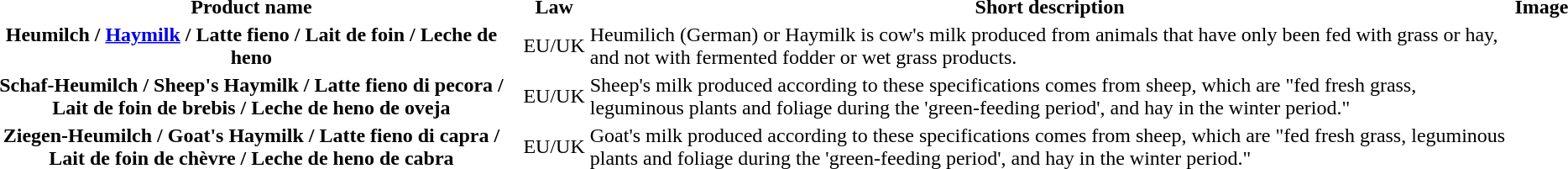<table>
<tr>
<th>Product name</th>
<th>Law</th>
<th>Short description</th>
<th>Image</th>
</tr>
<tr>
<th>Heumilch / <a href='#'>Haymilk</a> / Latte fieno / Lait de foin / Leche de heno</th>
<td>EU/UK</td>
<td>Heumilich (German) or Haymilk is cow's milk produced from animals that have only been fed with grass or hay, and not with fermented fodder or wet grass products.</td>
<td></td>
</tr>
<tr>
<th>Schaf-Heumilch / Sheep's Haymilk / Latte fieno di pecora / Lait de foin de brebis / Leche de heno de oveja</th>
<td>EU/UK</td>
<td>Sheep's milk produced according to these specifications comes from sheep, which are "fed fresh grass, leguminous plants and foliage during the 'green-feeding period', and hay in the winter period."</td>
<td></td>
</tr>
<tr>
<th>Ziegen-Heumilch / Goat's Haymilk / Latte fieno di capra / Lait de foin de chèvre / Leche de heno de cabra</th>
<td>EU/UK</td>
<td>Goat's milk produced according to these specifications comes from sheep, which are "fed fresh grass, leguminous plants and foliage during the 'green-feeding period', and hay in the winter period."</td>
<td></td>
</tr>
<tr>
</tr>
</table>
